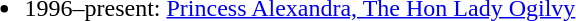<table>
<tr>
<td valign="top"><br><ul><li>1996–present: <a href='#'>Princess Alexandra, The Hon Lady Ogilvy</a></li></ul></td>
</tr>
</table>
